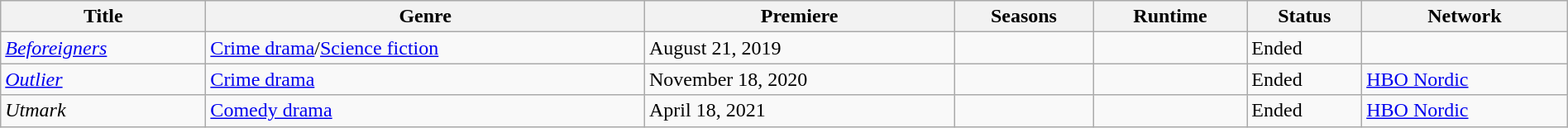<table class="wikitable sortable" style="width:100%">
<tr>
<th>Title</th>
<th>Genre</th>
<th>Premiere</th>
<th>Seasons</th>
<th>Runtime</th>
<th>Status</th>
<th>Network</th>
</tr>
<tr>
<td><em><a href='#'>Beforeigners</a></em></td>
<td><a href='#'>Crime drama</a>/<a href='#'>Science fiction</a></td>
<td>August 21, 2019</td>
<td></td>
<td></td>
<td>Ended</td>
<td></td>
</tr>
<tr>
<td><em><a href='#'>Outlier</a></em></td>
<td><a href='#'>Crime drama</a></td>
<td>November 18, 2020</td>
<td></td>
<td></td>
<td>Ended</td>
<td><a href='#'>HBO Nordic</a></td>
</tr>
<tr>
<td><em>Utmark</em></td>
<td><a href='#'>Comedy drama</a></td>
<td>April 18, 2021</td>
<td></td>
<td></td>
<td>Ended</td>
<td><a href='#'>HBO Nordic</a></td>
</tr>
</table>
